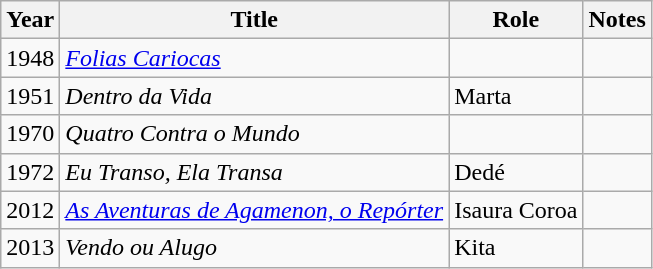<table class="wikitable">
<tr>
<th>Year</th>
<th>Title</th>
<th>Role</th>
<th>Notes</th>
</tr>
<tr>
<td>1948</td>
<td><em><a href='#'>Folias Cariocas</a></em></td>
<td></td>
<td></td>
</tr>
<tr>
<td>1951</td>
<td><em>Dentro da Vida</em></td>
<td>Marta</td>
<td></td>
</tr>
<tr>
<td>1970</td>
<td><em>Quatro Contra o Mundo</em></td>
<td></td>
<td></td>
</tr>
<tr>
<td>1972</td>
<td><em>Eu Transo, Ela Transa</em></td>
<td>Dedé</td>
<td></td>
</tr>
<tr>
<td>2012</td>
<td><em><a href='#'>As Aventuras de Agamenon, o Repórter</a></em></td>
<td>Isaura Coroa</td>
<td></td>
</tr>
<tr>
<td>2013</td>
<td><em>Vendo ou Alugo</em></td>
<td>Kita</td>
<td></td>
</tr>
</table>
